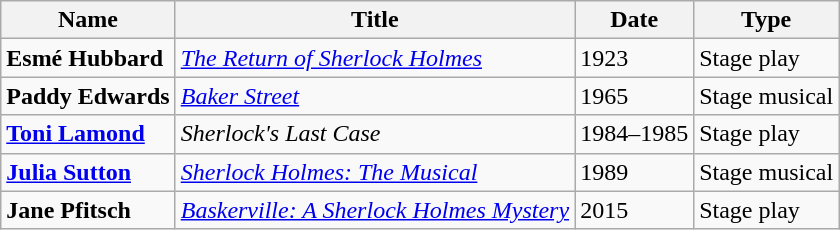<table class="wikitable sortable">
<tr>
<th>Name</th>
<th>Title</th>
<th>Date</th>
<th>Type</th>
</tr>
<tr>
<td><strong>Esmé Hubbard</strong></td>
<td><em><a href='#'>The Return of Sherlock Holmes</a></em></td>
<td>1923</td>
<td>Stage play</td>
</tr>
<tr>
<td><strong>Paddy Edwards</strong></td>
<td><em><a href='#'>Baker Street</a></em></td>
<td>1965</td>
<td>Stage musical</td>
</tr>
<tr>
<td><strong><a href='#'>Toni Lamond</a></strong></td>
<td><em>Sherlock's Last Case</em></td>
<td>1984–1985</td>
<td>Stage play</td>
</tr>
<tr>
<td><strong><a href='#'>Julia Sutton</a></strong></td>
<td><em><a href='#'>Sherlock Holmes: The Musical</a></em></td>
<td>1989</td>
<td>Stage musical</td>
</tr>
<tr>
<td><strong>Jane Pfitsch</strong></td>
<td><em><a href='#'>Baskerville: A Sherlock Holmes Mystery</a></em></td>
<td>2015</td>
<td>Stage play</td>
</tr>
</table>
